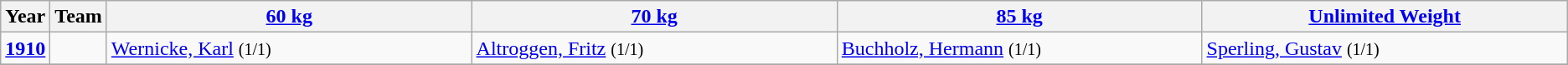<table class="wikitable sortable"  style="font-size: 100%">
<tr>
<th>Year</th>
<th>Team</th>
<th width=300><a href='#'>60 kg</a></th>
<th width=300><a href='#'>70 kg</a></th>
<th width=300><a href='#'>85 kg</a></th>
<th width=300><a href='#'>Unlimited Weight</a></th>
</tr>
<tr>
<td><strong><a href='#'>1910</a></strong></td>
<td></td>
<td> <a href='#'>Wernicke, Karl</a> <small>(1/1)</small></td>
<td> <a href='#'>Altroggen, Fritz</a> <small>(1/1)</small></td>
<td> <a href='#'>Buchholz, Hermann</a> <small>(1/1)</small></td>
<td> <a href='#'>Sperling, Gustav</a> <small>(1/1)</small></td>
</tr>
<tr>
</tr>
</table>
